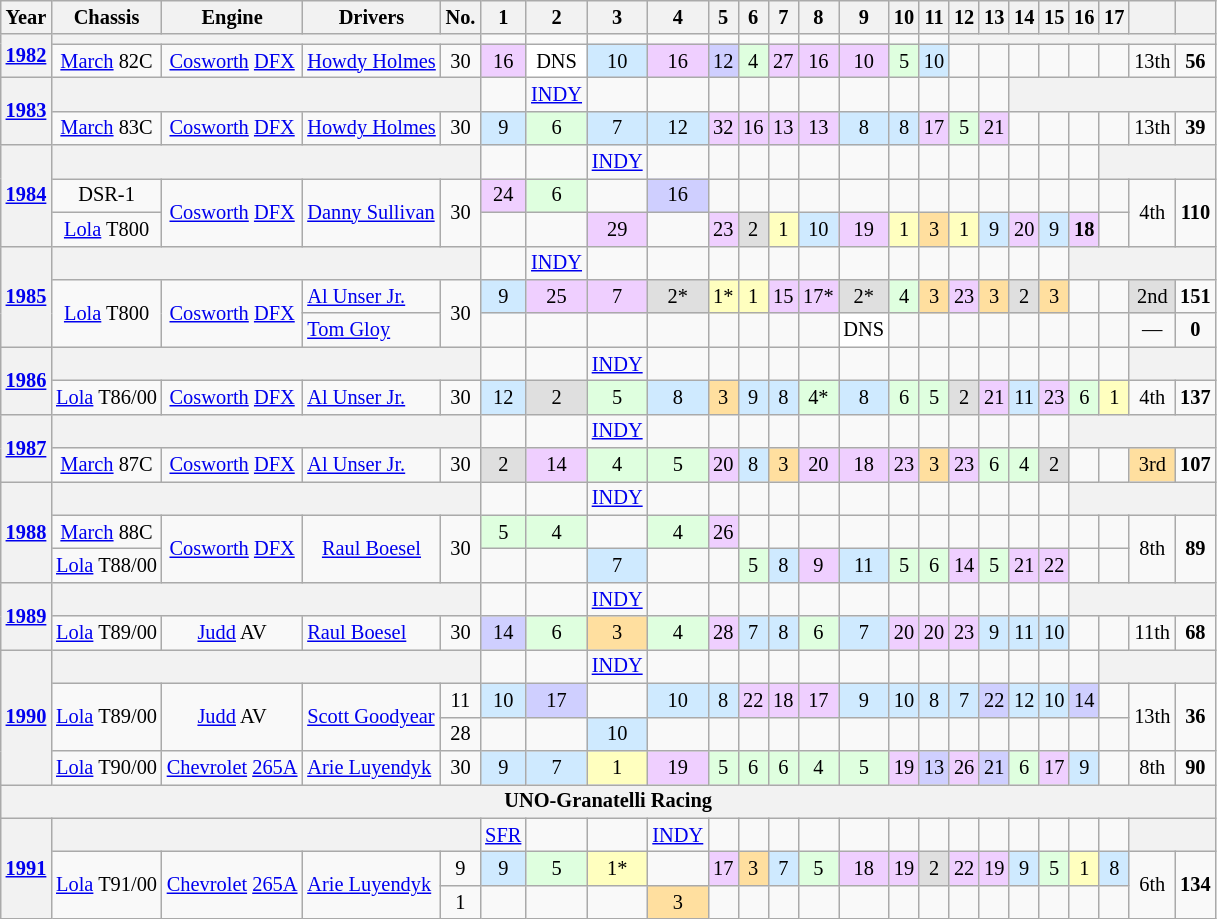<table class="wikitable" style="text-align:center; font-size:85%">
<tr>
<th>Year</th>
<th style="white-space: nowrap;">Chassis</th>
<th style="white-space: nowrap;">Engine</th>
<th style="white-space: nowrap;">Drivers</th>
<th>No.</th>
<th>1</th>
<th>2</th>
<th>3</th>
<th>4</th>
<th>5</th>
<th>6</th>
<th>7</th>
<th>8</th>
<th>9</th>
<th>10</th>
<th>11</th>
<th>12</th>
<th>13</th>
<th>14</th>
<th>15</th>
<th>16</th>
<th>17</th>
<th></th>
<th></th>
</tr>
<tr>
<th rowspan=2><a href='#'>1982</a></th>
<th colspan=4></th>
<td></td>
<td></td>
<td></td>
<td></td>
<td></td>
<td></td>
<td></td>
<td></td>
<td></td>
<td></td>
<td></td>
<th colspan=12></th>
</tr>
<tr>
<td><a href='#'>March</a> 82C</td>
<td><a href='#'>Cosworth</a> <a href='#'>DFX</a></td>
<td align=left> <a href='#'>Howdy Holmes</a></td>
<td>30</td>
<td style="background:#EFCFFF;" align=center>16</td>
<td style="background:#FFFFFF;" align=center>DNS</td>
<td style="background:#CFEAFF;" align=center>10</td>
<td style="background:#EFCFFF;" align=center>16</td>
<td style="background:#CFCFFF;" align=center>12</td>
<td style="background:#DFFFDF;" align=center>4</td>
<td style="background:#EFCFFF;" align=center>27</td>
<td style="background:#EFCFFF;" align=center>16</td>
<td style="background:#EFCFFF;" align=center>10</td>
<td style="background:#DFFFDF;" align=center>5</td>
<td style="background:#CFEAFF;" align=center>10</td>
<td></td>
<td></td>
<td></td>
<td></td>
<td></td>
<td></td>
<td>13th</td>
<td><strong>56</strong></td>
</tr>
<tr>
<th rowspan=2><a href='#'>1983</a></th>
<th colspan=4></th>
<td></td>
<td><a href='#'>INDY</a></td>
<td></td>
<td></td>
<td></td>
<td></td>
<td></td>
<td></td>
<td></td>
<td></td>
<td></td>
<td></td>
<td></td>
<th colspan=10></th>
</tr>
<tr>
<td><a href='#'>March</a> 83C</td>
<td><a href='#'>Cosworth</a> <a href='#'>DFX</a></td>
<td align=left> <a href='#'>Howdy Holmes</a></td>
<td>30</td>
<td style="background:#CFEAFF;" align=center>9</td>
<td style="background:#DFFFDF;" align=center>6</td>
<td style="background:#CFEAFF;" align=center>7</td>
<td style="background:#CFEAFF;" align=center>12</td>
<td style="background:#EFCFFF;" align=center>32</td>
<td style="background:#EFCFFF;" align=center>16</td>
<td style="background:#EFCFFF;" align=center>13</td>
<td style="background:#EFCFFF;" align=center>13</td>
<td style="background:#CFEAFF;" align=center>8</td>
<td style="background:#CFEAFF;" align=center>8</td>
<td style="background:#EFCFFF;" align=center>17</td>
<td style="background:#DFFFDF;" align=center>5</td>
<td style="background:#EFCFFF;" align=center>21</td>
<td></td>
<td></td>
<td></td>
<td></td>
<td>13th</td>
<td><strong>39</strong></td>
</tr>
<tr>
<th rowspan=3><a href='#'>1984</a></th>
<th colspan=4></th>
<td></td>
<td></td>
<td><a href='#'>INDY</a></td>
<td></td>
<td></td>
<td></td>
<td></td>
<td></td>
<td></td>
<td></td>
<td></td>
<td></td>
<td></td>
<td></td>
<td></td>
<td></td>
<th colspan=7></th>
</tr>
<tr>
<td>DSR-1</td>
<td rowspan=2><a href='#'>Cosworth</a> <a href='#'>DFX</a></td>
<td rowspan=2 align=left> <a href='#'>Danny Sullivan</a></td>
<td rowspan=2>30</td>
<td style="background:#efcfff;">24</td>
<td style="background:#DFFFDF;">6</td>
<td></td>
<td style="background:#cfcfff;">16</td>
<td></td>
<td></td>
<td></td>
<td></td>
<td></td>
<td></td>
<td></td>
<td></td>
<td></td>
<td></td>
<td></td>
<td></td>
<td></td>
<td rowspan=2>4th</td>
<td rowspan=2><strong>110</strong></td>
</tr>
<tr>
<td><a href='#'>Lola</a> T800</td>
<td></td>
<td></td>
<td style="background:#efcfff;">29</td>
<td></td>
<td style="background:#efcfff;">23</td>
<td style="background:#dfdfdf;">2</td>
<td style="background:#ffffbf;">1</td>
<td style="background:#CFEAFF;">10</td>
<td style="background:#efcfff;">19</td>
<td style="background:#ffffbf;">1</td>
<td style="background:#ffdf9f;">3</td>
<td style="background:#ffffbf;">1</td>
<td style="background:#CFEAFF;">9</td>
<td style="background:#efcfff;">20</td>
<td style="background:#CFEAFF;">9</td>
<td style="background:#efcfff;"><strong>18</strong></td>
<td></td>
</tr>
<tr>
<th rowspan=3><a href='#'>1985</a></th>
<th colspan=4></th>
<td></td>
<td><a href='#'>INDY</a></td>
<td></td>
<td></td>
<td></td>
<td></td>
<td></td>
<td></td>
<td></td>
<td></td>
<td></td>
<td></td>
<td></td>
<td></td>
<td></td>
<th colspan=8></th>
</tr>
<tr>
<td rowspan=2><a href='#'>Lola</a> T800</td>
<td rowspan=2><a href='#'>Cosworth</a> <a href='#'>DFX</a></td>
<td align=left> <a href='#'>Al Unser Jr.</a></td>
<td rowspan=2>30</td>
<td style="background:#CFEAFF;">9</td>
<td style="background:#efcfff;">25</td>
<td style="background:#efcfff;">7</td>
<td style="background:#dfdfdf;">2*</td>
<td style="background:#ffffbf;">1*</td>
<td style="background:#ffffbf;">1</td>
<td style="background:#efcfff;">15</td>
<td style="background:#efcfff;">17*</td>
<td style="background:#dfdfdf;">2*</td>
<td style="background:#dfffdf;">4</td>
<td style="background:#ffdf9f;">3</td>
<td style="background:#efcfff;">23</td>
<td style="background:#ffdf9f;">3</td>
<td style="background:#dfdfdf;">2</td>
<td style="background:#ffdf9f;">3</td>
<td></td>
<td></td>
<td style="background:#dfdfdf;">2nd</td>
<td><strong>151</strong></td>
</tr>
<tr>
<td align=left> <a href='#'>Tom Gloy</a></td>
<td></td>
<td></td>
<td></td>
<td></td>
<td></td>
<td></td>
<td></td>
<td></td>
<td style="background:#FFFFFF;">DNS</td>
<td></td>
<td></td>
<td></td>
<td></td>
<td></td>
<td></td>
<td></td>
<td></td>
<td>—</td>
<td><strong>0</strong></td>
</tr>
<tr>
<th rowspan=2><a href='#'>1986</a></th>
<th colspan=4></th>
<td></td>
<td></td>
<td><a href='#'>INDY</a></td>
<td></td>
<td></td>
<td></td>
<td></td>
<td></td>
<td></td>
<td></td>
<td></td>
<td></td>
<td></td>
<td></td>
<td></td>
<td></td>
<td></td>
<th colspan=6></th>
</tr>
<tr>
<td><a href='#'>Lola</a> T86/00</td>
<td><a href='#'>Cosworth</a> <a href='#'>DFX</a></td>
<td align=left> <a href='#'>Al Unser Jr.</a></td>
<td>30</td>
<td style="background:#CFEAFF;">12</td>
<td style="background:#dfdfdf;">2</td>
<td style="background:#dfffdf;">5</td>
<td style="background:#cfeaff;">8</td>
<td style="background:#ffdf9f;">3</td>
<td style="background:#cfeaff;">9</td>
<td style="background:#cfeaff;">8</td>
<td style="background:#dfffdf;">4*</td>
<td style="background:#cfeaff;">8</td>
<td style="background:#DFFFDF;">6</td>
<td style="background:#dfffdf;">5</td>
<td style="background:#dfdfdf;">2</td>
<td style="background:#efcfff;">21</td>
<td style="background:#CFEAFF;">11</td>
<td style="background:#efcfff;">23</td>
<td style="background:#DFFFDF;">6</td>
<td style="background:#ffffbf;">1</td>
<td>4th</td>
<td><strong>137</strong></td>
</tr>
<tr>
<th rowspan=2><a href='#'>1987</a></th>
<th colspan=4></th>
<td></td>
<td></td>
<td><a href='#'>INDY</a></td>
<td></td>
<td></td>
<td></td>
<td></td>
<td></td>
<td></td>
<td></td>
<td></td>
<td></td>
<td></td>
<td></td>
<td></td>
<th colspan=8></th>
</tr>
<tr>
<td><a href='#'>March</a> 87C</td>
<td><a href='#'>Cosworth</a> <a href='#'>DFX</a></td>
<td align=left> <a href='#'>Al Unser Jr.</a></td>
<td>30</td>
<td style="background:#dfdfdf;">2</td>
<td style="background:#efcfff;">14</td>
<td style="background:#dfffdf;">4</td>
<td style="background:#dfffdf;">5</td>
<td style="background:#efcfff;">20</td>
<td style="background:#cfeaff;">8</td>
<td style="background:#ffdf9f;">3</td>
<td style="background:#efcfff;">20</td>
<td style="background:#efcfff;">18</td>
<td style="background:#efcfff;">23</td>
<td style="background:#ffdf9f;">3</td>
<td style="background:#efcfff;">23</td>
<td style="background:#DFFFDF;">6</td>
<td style="background:#dfffdf;">4</td>
<td style="background:#dfdfdf;">2</td>
<td></td>
<td></td>
<td style="background:#FFDF9F;">3rd</td>
<td><strong>107</strong></td>
</tr>
<tr>
<th rowspan=3><a href='#'>1988</a></th>
<th colspan=4></th>
<td></td>
<td></td>
<td><a href='#'>INDY</a></td>
<td></td>
<td></td>
<td></td>
<td></td>
<td></td>
<td></td>
<td></td>
<td></td>
<td></td>
<td></td>
<td></td>
<td></td>
<th colspan=8></th>
</tr>
<tr>
<td><a href='#'>March</a> 88C</td>
<td rowspan=2><a href='#'>Cosworth</a> <a href='#'>DFX</a></td>
<td rowspan=2> <a href='#'>Raul Boesel</a></td>
<td rowspan=2>30</td>
<td style="background:#dfffdf;">5</td>
<td style="background:#dfffdf;">4</td>
<td></td>
<td style="background:#dfffdf;">4</td>
<td style="background:#EFCFFF;">26</td>
<td></td>
<td></td>
<td></td>
<td></td>
<td></td>
<td></td>
<td></td>
<td></td>
<td></td>
<td></td>
<td></td>
<td></td>
<td rowspan=2>8th</td>
<td rowspan=2><strong>89</strong></td>
</tr>
<tr>
<td><a href='#'>Lola</a> T88/00</td>
<td></td>
<td></td>
<td style="background:#CFEAFF;">7</td>
<td></td>
<td></td>
<td style="background:#dfffdf;">5</td>
<td style="background:#CFEAFF;">8</td>
<td style="background:#EFCFFF;">9</td>
<td style="background:#CFEAFF;">11</td>
<td style="background:#dfffdf;">5</td>
<td style="background:#DFFFDF;">6</td>
<td style="background:#EFCFFF;">14</td>
<td style="background:#dfffdf;">5</td>
<td style="background:#EFCFFF;">21</td>
<td style="background:#EFCFFF;">22</td>
<td></td>
<td></td>
</tr>
<tr>
<th rowspan=2><a href='#'>1989</a></th>
<th colspan=4></th>
<td></td>
<td></td>
<td><a href='#'>INDY</a></td>
<td></td>
<td></td>
<td></td>
<td></td>
<td></td>
<td></td>
<td></td>
<td></td>
<td></td>
<td></td>
<td></td>
<td></td>
<th colspan=8></th>
</tr>
<tr>
<td><a href='#'>Lola</a> T89/00</td>
<td><a href='#'>Judd</a> AV</td>
<td align=left> <a href='#'>Raul Boesel</a></td>
<td>30</td>
<td style="background:#CFCFFF;">14</td>
<td style="background:#DFFFDF;">6</td>
<td style="background:#FFDF9F;">3</td>
<td style="background:#DFFFDF;">4</td>
<td style="background:#EFCFFF;">28</td>
<td style="background:#CFEAFF;">7</td>
<td style="background:#CFEAFF;">8</td>
<td style="background:#DFFFDF;">6</td>
<td style="background:#CFEAFF;">7</td>
<td style="background:#EFCFFF;">20</td>
<td style="background:#EFCFFF;">20</td>
<td style="background:#EFCFFF;">23</td>
<td style="background:#CFEAFF;">9</td>
<td style="background:#CFEAFF;">11</td>
<td style="background:#CFEAFF;">10</td>
<td></td>
<td></td>
<td>11th</td>
<td><strong>68</strong></td>
</tr>
<tr>
<th rowspan=4><a href='#'>1990</a></th>
<th colspan=4></th>
<td></td>
<td></td>
<td><a href='#'>INDY</a></td>
<td></td>
<td></td>
<td></td>
<td></td>
<td></td>
<td></td>
<td></td>
<td></td>
<td></td>
<td></td>
<td></td>
<td></td>
<td></td>
<th colspan=7></th>
</tr>
<tr>
<td rowspan=2><a href='#'>Lola</a> T89/00</td>
<td rowspan=2><a href='#'>Judd</a> AV</td>
<td rowspan=2 align=left> <a href='#'>Scott Goodyear</a></td>
<td>11</td>
<td style="background:#CFEAFF;">10</td>
<td style="background:#cfcfff;">17</td>
<td></td>
<td style="background:#CFEAFF;">10</td>
<td style="background:#CFEAFF;">8</td>
<td style="background:#efcfff;">22</td>
<td style="background:#efcfff;">18</td>
<td style="background:#efcfff;">17</td>
<td style="background:#CFEAFF;">9</td>
<td style="background:#CFEAFF;">10</td>
<td style="background:#CFEAFF;">8</td>
<td style="background:#CFEAFF;">7</td>
<td style="background:#cfcfff;">22</td>
<td style="background:#CFEAFF;">12</td>
<td style="background:#CFEAFF;">10</td>
<td style="background:#cfcfff;">14</td>
<td></td>
<td rowspan=2>13th</td>
<td rowspan=2><strong>36</strong></td>
</tr>
<tr>
<td>28</td>
<td></td>
<td></td>
<td style="background:#CFEAFF;">10</td>
<td></td>
<td></td>
<td></td>
<td></td>
<td></td>
<td></td>
<td></td>
<td></td>
<td></td>
<td></td>
<td></td>
<td></td>
<td></td>
<td></td>
</tr>
<tr>
<td><a href='#'>Lola</a> T90/00</td>
<td><a href='#'>Chevrolet</a> <a href='#'>265A</a></td>
<td align="left"> <a href='#'>Arie Luyendyk</a></td>
<td>30</td>
<td style="background:#CFEAFF;">9</td>
<td style="background:#CFEAFF;">7</td>
<td style="background:#ffffbf;">1</td>
<td style="background:#efcfff;">19</td>
<td style="background:#dfffdf;">5</td>
<td style="background:#DFFFDF;">6</td>
<td style="background:#DFFFDF;">6</td>
<td style="background:#dfffdf;">4</td>
<td style="background:#dfffdf;">5</td>
<td style="background:#efcfff;">19</td>
<td style="background:#cfcfff;">13</td>
<td style="background:#efcfff;">26</td>
<td style="background:#cfcfff;">21</td>
<td style="background:#DFFFDF;">6</td>
<td style="background:#efcfff;">17</td>
<td style="background:#CFEAFF;">9</td>
<td></td>
<td>8th</td>
<td><strong>90</strong></td>
</tr>
<tr>
<th align=center colspan=24>UNO-Granatelli Racing</th>
</tr>
<tr>
<th rowspan=3><a href='#'>1991</a></th>
<th colspan=4></th>
<td><a href='#'>SFR</a></td>
<td></td>
<td></td>
<td><a href='#'>INDY</a></td>
<td></td>
<td></td>
<td></td>
<td></td>
<td></td>
<td></td>
<td></td>
<td></td>
<td></td>
<td></td>
<td></td>
<td></td>
<td></td>
<th colspan=2></th>
</tr>
<tr>
<td rowspan=2><a href='#'>Lola</a> T91/00</td>
<td rowspan=2><a href='#'>Chevrolet</a> <a href='#'>265A</a></td>
<td rowspan=2 align="left"> <a href='#'>Arie Luyendyk</a></td>
<td>9</td>
<td style="background:#CFEAFF;">9</td>
<td style="background:#DFFFDF;">5</td>
<td style="background:#FFFFBF;">1*</td>
<td></td>
<td style="background:#EFCFFF;">17</td>
<td style="background:#FFDF9F;">3</td>
<td style="background:#CFEAFF;">7</td>
<td style="background:#DFFFDF;">5</td>
<td style="background:#EFCFFF;">18</td>
<td style="background:#EFCFFF;">19</td>
<td style="background:#DFDFDF;">2</td>
<td style="background:#EFCFFF;">22</td>
<td style="background:#EFCFFF;">19</td>
<td style="background:#CFEAFF;">9</td>
<td style="background:#DFFFDF;">5</td>
<td style="background:#FFFFBF;">1</td>
<td style="background:#CFEAFF;">8</td>
<td rowspan=2>6th</td>
<td rowspan=2><strong>134</strong></td>
</tr>
<tr>
<td>1</td>
<td></td>
<td></td>
<td></td>
<td style="background:#FFDF9F;">3</td>
<td></td>
<td></td>
<td></td>
<td></td>
<td></td>
<td></td>
<td></td>
<td></td>
<td></td>
<td></td>
<td></td>
<td></td>
<td></td>
</tr>
</table>
